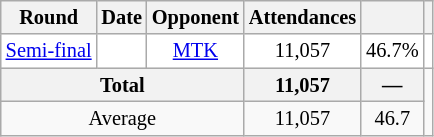<table class="wikitable sortable mw-collapsible mw-collapsed" style="text-align:center; font-size:85%;">
<tr>
<th scope="col">Round</th>
<th scope="col">Date</th>
<th scope="col">Opponent</th>
<th scope="col">Attendances</th>
<th scope="col"></th>
<th scope="col"></th>
</tr>
<tr bgcolor="white">
<td><a href='#'>Semi-final</a></td>
<td></td>
<td><a href='#'>MTK</a></td>
<td>11,057</td>
<td>46.7%</td>
<td></td>
</tr>
<tr>
<th colspan="3">Total</th>
<th>11,057</th>
<th>—</th>
</tr>
<tr>
<td colspan="3">Average</td>
<td>11,057</td>
<td>46.7</td>
</tr>
</table>
